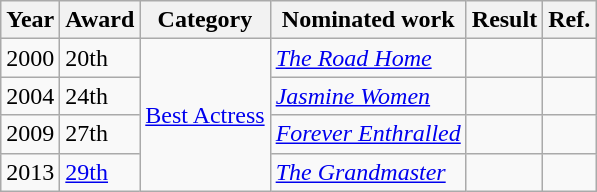<table class="wikitable">
<tr>
<th>Year</th>
<th>Award</th>
<th>Category</th>
<th>Nominated work</th>
<th>Result</th>
<th>Ref.</th>
</tr>
<tr>
<td>2000</td>
<td>20th</td>
<td rowspan=4><a href='#'>Best Actress</a></td>
<td><em><a href='#'>The Road Home</a></em></td>
<td></td>
<td></td>
</tr>
<tr>
<td>2004</td>
<td>24th</td>
<td><em><a href='#'>Jasmine Women</a></em></td>
<td></td>
<td></td>
</tr>
<tr>
<td>2009</td>
<td>27th</td>
<td><em><a href='#'>Forever Enthralled</a></em></td>
<td></td>
<td></td>
</tr>
<tr>
<td>2013</td>
<td><a href='#'>29th</a></td>
<td><em><a href='#'>The Grandmaster</a></em></td>
<td></td>
<td></td>
</tr>
</table>
